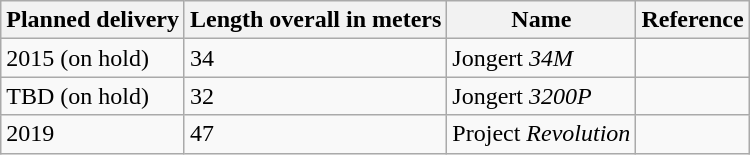<table class="wikitable sortable">
<tr>
<th>Planned delivery</th>
<th>Length overall in meters</th>
<th>Name</th>
<th>Reference</th>
</tr>
<tr>
<td>2015 (on hold)</td>
<td>34</td>
<td>Jongert <em>34M</em></td>
<td></td>
</tr>
<tr>
<td>TBD (on hold)</td>
<td>32</td>
<td>Jongert <em>3200P</em></td>
<td></td>
</tr>
<tr>
<td>2019</td>
<td>47</td>
<td>Project <em>Revolution</em></td>
<td></td>
</tr>
</table>
